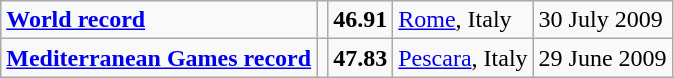<table class="wikitable">
<tr>
<td><strong><a href='#'>World record</a></strong></td>
<td></td>
<td><strong>46.91</strong></td>
<td><a href='#'>Rome</a>, Italy</td>
<td>30 July 2009</td>
</tr>
<tr>
<td><strong><a href='#'>Mediterranean Games record</a></strong></td>
<td></td>
<td><strong>47.83</strong></td>
<td><a href='#'>Pescara</a>, Italy</td>
<td>29 June 2009</td>
</tr>
</table>
